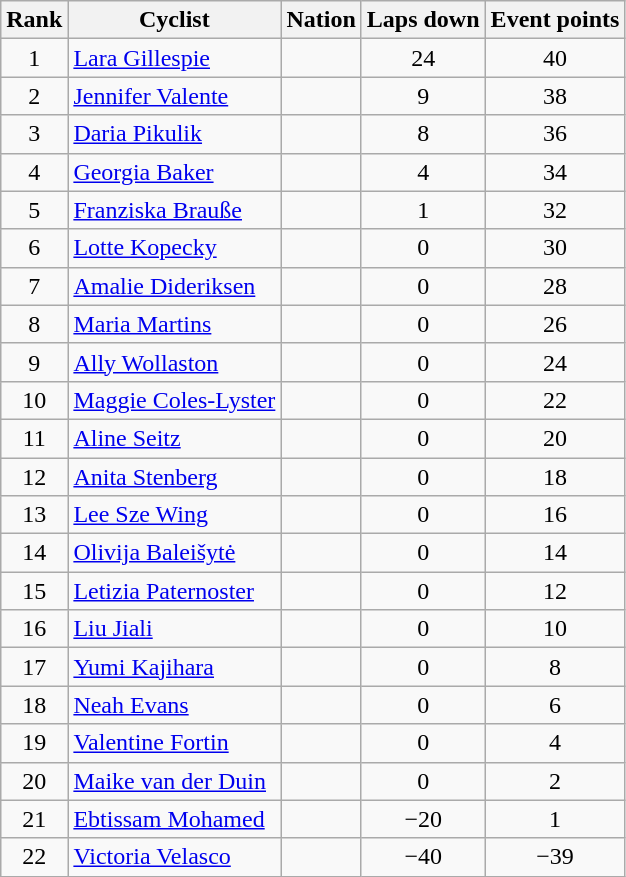<table class="wikitable sortable" style="text-align:center">
<tr>
<th>Rank</th>
<th>Cyclist</th>
<th>Nation</th>
<th>Laps down</th>
<th>Event points</th>
</tr>
<tr>
<td>1</td>
<td align="left"><a href='#'>Lara Gillespie</a></td>
<td align=left></td>
<td>24</td>
<td>40</td>
</tr>
<tr>
<td>2</td>
<td align=left><a href='#'>Jennifer Valente</a></td>
<td align=left></td>
<td>9</td>
<td>38</td>
</tr>
<tr>
<td>3</td>
<td align="left"><a href='#'>Daria Pikulik</a></td>
<td align=left></td>
<td>8</td>
<td>36</td>
</tr>
<tr>
<td>4</td>
<td align=left><a href='#'>Georgia Baker</a></td>
<td align=left></td>
<td>4</td>
<td>34</td>
</tr>
<tr>
<td>5</td>
<td align="left"><a href='#'>Franziska Brauße</a></td>
<td align=left></td>
<td>1</td>
<td>32</td>
</tr>
<tr>
<td>6</td>
<td align="left"><a href='#'>Lotte Kopecky</a></td>
<td align=left></td>
<td>0</td>
<td>30</td>
</tr>
<tr>
<td>7</td>
<td align=left><a href='#'>Amalie Dideriksen</a></td>
<td align=left></td>
<td>0</td>
<td>28</td>
</tr>
<tr>
<td>8</td>
<td align=left><a href='#'>Maria Martins</a></td>
<td align=left></td>
<td>0</td>
<td>26</td>
</tr>
<tr>
<td>9</td>
<td align=left><a href='#'>Ally Wollaston</a></td>
<td align=left></td>
<td>0</td>
<td>24</td>
</tr>
<tr>
<td>10</td>
<td align=left><a href='#'>Maggie Coles-Lyster</a></td>
<td align=left></td>
<td>0</td>
<td>22</td>
</tr>
<tr>
<td>11</td>
<td align=left><a href='#'>Aline Seitz</a></td>
<td align=left></td>
<td>0</td>
<td>20</td>
</tr>
<tr>
<td>12</td>
<td align=left><a href='#'>Anita Stenberg</a></td>
<td align=left></td>
<td>0</td>
<td>18</td>
</tr>
<tr>
<td>13</td>
<td align="left"><a href='#'>Lee Sze Wing</a></td>
<td align=left></td>
<td>0</td>
<td>16</td>
</tr>
<tr>
<td>14</td>
<td align=left><a href='#'>Olivija Baleišytė</a></td>
<td align=left></td>
<td>0</td>
<td>14</td>
</tr>
<tr>
<td>15</td>
<td align=left><a href='#'>Letizia Paternoster</a></td>
<td align=left></td>
<td>0</td>
<td>12</td>
</tr>
<tr>
<td>16</td>
<td align=left><a href='#'>Liu Jiali</a></td>
<td align=left></td>
<td>0</td>
<td>10</td>
</tr>
<tr>
<td>17</td>
<td align="left"><a href='#'>Yumi Kajihara</a></td>
<td align=left></td>
<td>0</td>
<td>8</td>
</tr>
<tr>
<td>18</td>
<td align="left"><a href='#'>Neah Evans</a></td>
<td align=left></td>
<td>0</td>
<td>6</td>
</tr>
<tr>
<td>19</td>
<td align="left"><a href='#'>Valentine Fortin</a></td>
<td align=left></td>
<td>0</td>
<td>4</td>
</tr>
<tr>
<td>20</td>
<td align=left><a href='#'>Maike van der Duin</a></td>
<td align=left></td>
<td>0</td>
<td>2</td>
</tr>
<tr>
<td>21</td>
<td align=left><a href='#'>Ebtissam Mohamed</a></td>
<td align=left></td>
<td>−20</td>
<td>1</td>
</tr>
<tr>
<td>22</td>
<td align="left"><a href='#'>Victoria Velasco</a></td>
<td align=left></td>
<td>−40</td>
<td>−39</td>
</tr>
</table>
